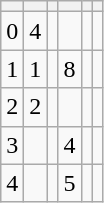<table class="wikitable">
<tr>
<th></th>
<th></th>
<th></th>
<th></th>
<th></th>
<th></th>
</tr>
<tr>
<td>0</td>
<td>4</td>
<td></td>
<td></td>
<td></td>
<td></td>
</tr>
<tr>
<td>1</td>
<td>1</td>
<td></td>
<td>8</td>
<td></td>
<td></td>
</tr>
<tr>
<td>2</td>
<td>2</td>
<td></td>
<td></td>
<td></td>
<td></td>
</tr>
<tr>
<td>3</td>
<td></td>
<td></td>
<td>4</td>
<td></td>
<td></td>
</tr>
<tr>
<td>4</td>
<td></td>
<td></td>
<td>5</td>
<td></td>
<td></td>
</tr>
</table>
